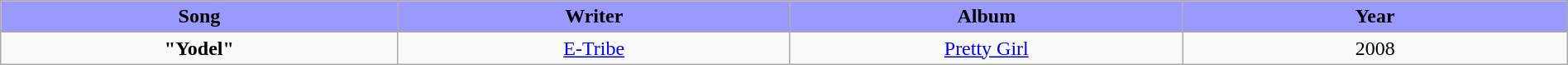<table class="wikitable" style="margin:0.5em auto; clear:both; text-align:center; width:100%">
<tr>
<th width="500" style="background: #99F;">Song</th>
<th width="500" style="background: #99F;">Writer</th>
<th width="500" style="background: #99F;">Album</th>
<th width="500" style="background: #99F;">Year</th>
</tr>
<tr>
<td><strong>"Yodel"</strong></td>
<td><a href='#'>E-Tribe</a></td>
<td><a href='#'>Pretty Girl</a></td>
<td>2008</td>
</tr>
</table>
